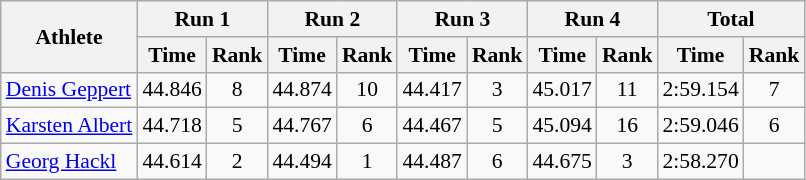<table class="wikitable" border="1" style="font-size:90%">
<tr>
<th rowspan="2">Athlete</th>
<th colspan="2">Run 1</th>
<th colspan="2">Run 2</th>
<th colspan="2">Run 3</th>
<th colspan="2">Run 4</th>
<th colspan="2">Total</th>
</tr>
<tr>
<th>Time</th>
<th>Rank</th>
<th>Time</th>
<th>Rank</th>
<th>Time</th>
<th>Rank</th>
<th>Time</th>
<th>Rank</th>
<th>Time</th>
<th>Rank</th>
</tr>
<tr>
<td><a href='#'>Denis Geppert</a></td>
<td align="center">44.846</td>
<td align="center">8</td>
<td align="center">44.874</td>
<td align="center">10</td>
<td align="center">44.417</td>
<td align="center">3</td>
<td align="center">45.017</td>
<td align="center">11</td>
<td align="center">2:59.154</td>
<td align="center">7</td>
</tr>
<tr>
<td><a href='#'>Karsten Albert</a></td>
<td align="center">44.718</td>
<td align="center">5</td>
<td align="center">44.767</td>
<td align="center">6</td>
<td align="center">44.467</td>
<td align="center">5</td>
<td align="center">45.094</td>
<td align="center">16</td>
<td align="center">2:59.046</td>
<td align="center">6</td>
</tr>
<tr>
<td><a href='#'>Georg Hackl</a></td>
<td align="center">44.614</td>
<td align="center">2</td>
<td align="center">44.494</td>
<td align="center">1</td>
<td align="center">44.487</td>
<td align="center">6</td>
<td align="center">44.675</td>
<td align="center">3</td>
<td align="center">2:58.270</td>
<td align="center"></td>
</tr>
</table>
